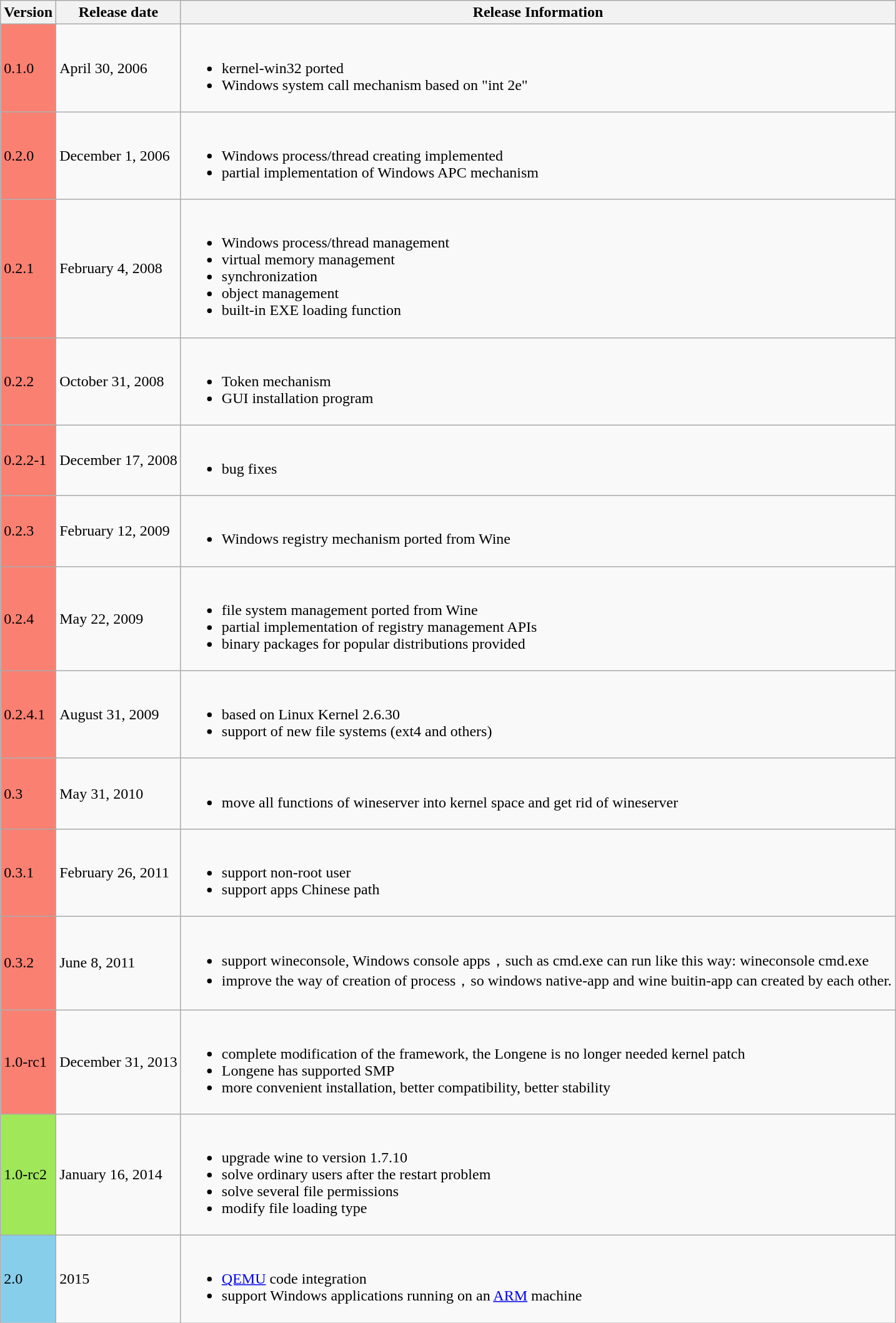<table class="wikitable">
<tr>
<th>Version</th>
<th>Release date</th>
<th>Release Information</th>
</tr>
<tr>
<td style="background-color:#fa8072;">0.1.0</td>
<td>April 30, 2006</td>
<td><br><ul><li>kernel-win32 ported</li><li>Windows system call mechanism based on "int 2e"</li></ul></td>
</tr>
<tr>
<td style="background-color:#fa8072;">0.2.0</td>
<td>December 1, 2006</td>
<td><br><ul><li>Windows process/thread creating implemented</li><li>partial implementation of Windows APC mechanism</li></ul></td>
</tr>
<tr>
<td style="background-color:#fa8072;">0.2.1</td>
<td>February 4, 2008</td>
<td><br><ul><li>Windows process/thread management</li><li>virtual memory management</li><li>synchronization</li><li>object management</li><li>built-in EXE loading function</li></ul></td>
</tr>
<tr>
<td style="background-color:#fa8072;">0.2.2</td>
<td>October 31, 2008</td>
<td><br><ul><li>Token mechanism</li><li>GUI installation program</li></ul></td>
</tr>
<tr>
<td style="background-color:#fa8072;">0.2.2-1</td>
<td>December 17, 2008</td>
<td><br><ul><li>bug fixes</li></ul></td>
</tr>
<tr>
<td style="background-color:#fa8072;">0.2.3</td>
<td>February 12, 2009</td>
<td><br><ul><li>Windows registry mechanism ported from Wine</li></ul></td>
</tr>
<tr>
<td style="background-color:#fa8072;">0.2.4</td>
<td>May 22, 2009</td>
<td><br><ul><li>file system management ported from Wine</li><li>partial implementation of registry management APIs</li><li>binary packages for popular distributions provided</li></ul></td>
</tr>
<tr>
<td style="background-color:#fa8072;">0.2.4.1</td>
<td>August 31, 2009</td>
<td><br><ul><li>based on Linux Kernel 2.6.30</li><li>support of new file systems (ext4 and others)</li></ul></td>
</tr>
<tr>
<td style="background-color:#fa8072;">0.3</td>
<td>May 31, 2010</td>
<td><br><ul><li>move all functions of wineserver into kernel space and get rid of wineserver</li></ul></td>
</tr>
<tr>
<td style="background-color:#fa8072;">0.3.1</td>
<td>February 26, 2011</td>
<td><br><ul><li>support non-root user</li><li>support apps Chinese path</li></ul></td>
</tr>
<tr>
<td style="background-color:#fa8072;">0.3.2</td>
<td>June 8, 2011</td>
<td><br><ul><li>support wineconsole, Windows console apps，such as cmd.exe can run like this way: wineconsole cmd.exe</li><li>improve the way of creation of process，so windows native-app and wine buitin-app can created by each other.</li></ul></td>
</tr>
<tr>
<td style="background-color:#fa8072;">1.0-rc1</td>
<td>December 31, 2013</td>
<td><br><ul><li>complete modification of the framework, the Longene is no longer needed kernel patch</li><li>Longene has supported SMP</li><li>more convenient installation, better compatibility, better stability</li></ul></td>
</tr>
<tr>
<td style="background-color:#a0e75a;">1.0-rc2</td>
<td>January 16, 2014</td>
<td><br><ul><li>upgrade wine to version 1.7.10</li><li>solve ordinary users after the restart problem</li><li>solve several file permissions</li><li>modify file loading type</li></ul></td>
</tr>
<tr>
<td style="background-color:#87ceeb;">2.0</td>
<td>2015</td>
<td><br><ul><li><a href='#'>QEMU</a> code integration</li><li>support Windows applications running on an <a href='#'>ARM</a> machine</li></ul></td>
</tr>
</table>
